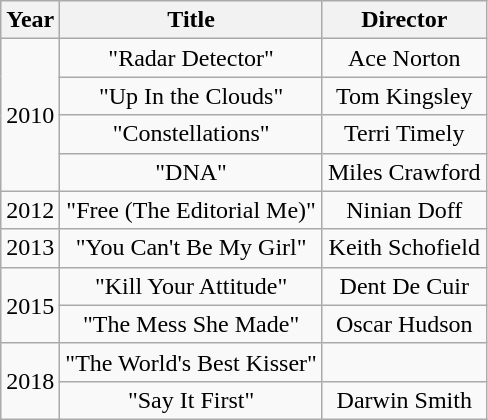<table class="wikitable">
<tr>
<th>Year</th>
<th>Title</th>
<th>Director</th>
</tr>
<tr>
<td rowspan="4">2010</td>
<td style="text-align:center;">"Radar Detector"</td>
<td style="text-align:center;">Ace Norton</td>
</tr>
<tr style="text-align:center;">
<td>"Up In the Clouds"</td>
<td>Tom Kingsley</td>
</tr>
<tr style="text-align:center;">
<td>"Constellations"</td>
<td>Terri Timely</td>
</tr>
<tr style="text-align:center;">
<td>"DNA"</td>
<td>Miles Crawford</td>
</tr>
<tr>
<td>2012</td>
<td style="text-align:center;">"Free (The Editorial Me)"</td>
<td style="text-align:center;">Ninian Doff</td>
</tr>
<tr>
<td>2013</td>
<td style="text-align:center;">"You Can't Be My Girl"</td>
<td style="text-align:center;">Keith Schofield </td>
</tr>
<tr>
<td rowspan="2">2015</td>
<td style="text-align:center;">"Kill Your Attitude"</td>
<td style="text-align:center;">Dent De Cuir </td>
</tr>
<tr style="text-align:center;">
<td>"The Mess She Made"</td>
<td>Oscar Hudson</td>
</tr>
<tr>
<td rowspan="2">2018</td>
<td style="text-align:center;">"The World's Best Kisser"</td>
<td style="text-align:center;"></td>
</tr>
<tr style="text-align:center;">
<td>"Say It First"</td>
<td>Darwin Smith</td>
</tr>
</table>
